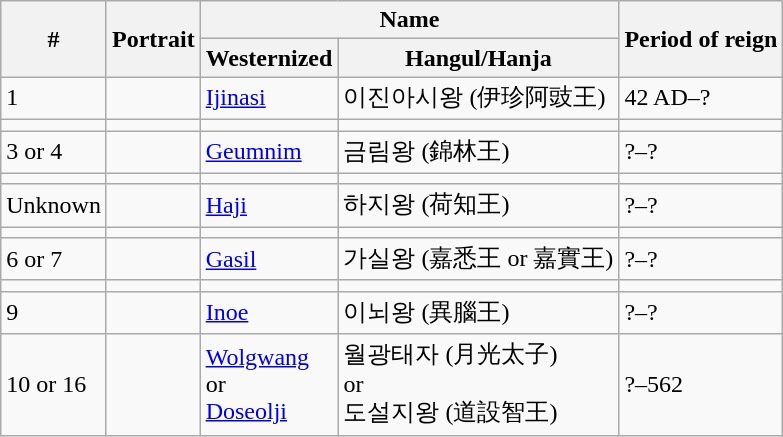<table class="wikitable">
<tr>
<th rowspan="2">#</th>
<th rowspan="2">Portrait</th>
<th colspan="2">Name</th>
<th rowspan="2">Period of reign</th>
</tr>
<tr>
<th>Westernized</th>
<th>Hangul/Hanja</th>
</tr>
<tr>
<td>1</td>
<td></td>
<td><a href='#'>Ijinasi</a></td>
<td>이진아시왕 (伊珍阿豉王)</td>
<td>42 AD–?</td>
</tr>
<tr>
<td></td>
<td></td>
<td></td>
<td></td>
<td></td>
</tr>
<tr>
<td>3 or 4</td>
<td></td>
<td><a href='#'>Geumnim</a></td>
<td>금림왕 (錦林王)</td>
<td>?–?</td>
</tr>
<tr>
<td></td>
<td></td>
<td></td>
<td></td>
<td></td>
</tr>
<tr>
<td>Unknown</td>
<td></td>
<td><a href='#'>Haji</a></td>
<td>하지왕 (荷知王)</td>
<td>?–?</td>
</tr>
<tr>
<td></td>
<td></td>
<td></td>
<td></td>
<td></td>
</tr>
<tr>
<td>6 or 7</td>
<td></td>
<td><a href='#'>Gasil</a></td>
<td>가실왕 (嘉悉王 or 嘉實王)</td>
<td>?–?</td>
</tr>
<tr>
<td></td>
<td></td>
<td></td>
<td></td>
<td></td>
</tr>
<tr>
<td>9</td>
<td></td>
<td><a href='#'>Inoe</a></td>
<td>이뇌왕 (異腦王)</td>
<td>?–?</td>
</tr>
<tr>
<td>10 or 16</td>
<td></td>
<td><a href='#'>Wolgwang</a> <br> or <br> <a href='#'>Doseolji</a></td>
<td>월광태자 (月光太子) <br> or <br> 도설지왕 (道設智王)</td>
<td>?–562</td>
</tr>
</table>
